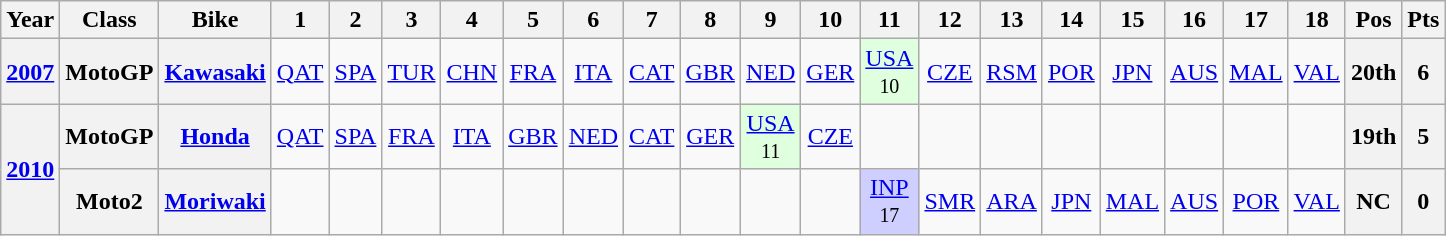<table class="wikitable" style="text-align:center">
<tr>
<th>Year</th>
<th>Class</th>
<th>Bike</th>
<th>1</th>
<th>2</th>
<th>3</th>
<th>4</th>
<th>5</th>
<th>6</th>
<th>7</th>
<th>8</th>
<th>9</th>
<th>10</th>
<th>11</th>
<th>12</th>
<th>13</th>
<th>14</th>
<th>15</th>
<th>16</th>
<th>17</th>
<th>18</th>
<th>Pos</th>
<th>Pts</th>
</tr>
<tr>
<th><a href='#'>2007</a></th>
<th>MotoGP</th>
<th><a href='#'>Kawasaki</a></th>
<td><a href='#'>QAT</a></td>
<td><a href='#'>SPA</a></td>
<td><a href='#'>TUR</a></td>
<td><a href='#'>CHN</a></td>
<td><a href='#'>FRA</a></td>
<td><a href='#'>ITA</a></td>
<td><a href='#'>CAT</a></td>
<td><a href='#'>GBR</a></td>
<td><a href='#'>NED</a></td>
<td><a href='#'>GER</a></td>
<td style="background:#DFFFDF;"><a href='#'>USA</a><br><small>10</small></td>
<td><a href='#'>CZE</a></td>
<td><a href='#'>RSM</a></td>
<td><a href='#'>POR</a></td>
<td><a href='#'>JPN</a></td>
<td><a href='#'>AUS</a></td>
<td><a href='#'>MAL</a></td>
<td><a href='#'>VAL</a></td>
<th>20th</th>
<th>6</th>
</tr>
<tr>
<th align="left" rowspan=2><a href='#'>2010</a></th>
<th align="left">MotoGP</th>
<th align="left"><a href='#'>Honda</a></th>
<td><a href='#'>QAT</a></td>
<td><a href='#'>SPA</a></td>
<td><a href='#'>FRA</a></td>
<td><a href='#'>ITA</a></td>
<td><a href='#'>GBR</a></td>
<td><a href='#'>NED</a></td>
<td><a href='#'>CAT</a></td>
<td><a href='#'>GER</a></td>
<td style="background:#dfffdf;"><a href='#'>USA</a><br><small>11</small></td>
<td><a href='#'>CZE</a></td>
<td></td>
<td></td>
<td></td>
<td></td>
<td></td>
<td></td>
<td></td>
<td></td>
<th>19th</th>
<th>5</th>
</tr>
<tr>
<th align="left">Moto2</th>
<th align="left"><a href='#'>Moriwaki</a></th>
<td></td>
<td></td>
<td></td>
<td></td>
<td></td>
<td></td>
<td></td>
<td></td>
<td></td>
<td></td>
<td style="background:#cfcfff;"><a href='#'>INP</a><br><small>17</small></td>
<td><a href='#'>SMR</a></td>
<td><a href='#'>ARA</a></td>
<td><a href='#'>JPN</a></td>
<td><a href='#'>MAL</a></td>
<td><a href='#'>AUS</a></td>
<td><a href='#'>POR</a></td>
<td><a href='#'>VAL</a></td>
<th>NC</th>
<th>0</th>
</tr>
</table>
